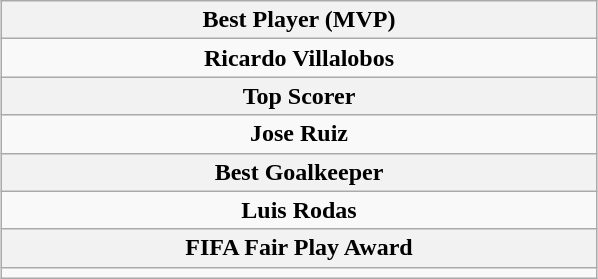<table class="wikitable" style="margin:auto">
<tr>
<th width=40% colspan="3">Best Player (MVP)</th>
</tr>
<tr>
<td align="center" colspan="3"> <strong>Ricardo Villalobos</strong></td>
</tr>
<tr>
<th colspan="3">Top Scorer</th>
</tr>
<tr>
<td align="center" colspan="3"> <strong>Jose Ruiz</strong></td>
</tr>
<tr>
<th colspan="3">Best Goalkeeper</th>
</tr>
<tr>
<td colspan="3" align="center"> <strong>Luis Rodas</strong></td>
</tr>
<tr>
<th colspan="3">FIFA Fair Play Award</th>
</tr>
<tr>
<td colspan="3" align="center"><strong> </strong></td>
</tr>
</table>
